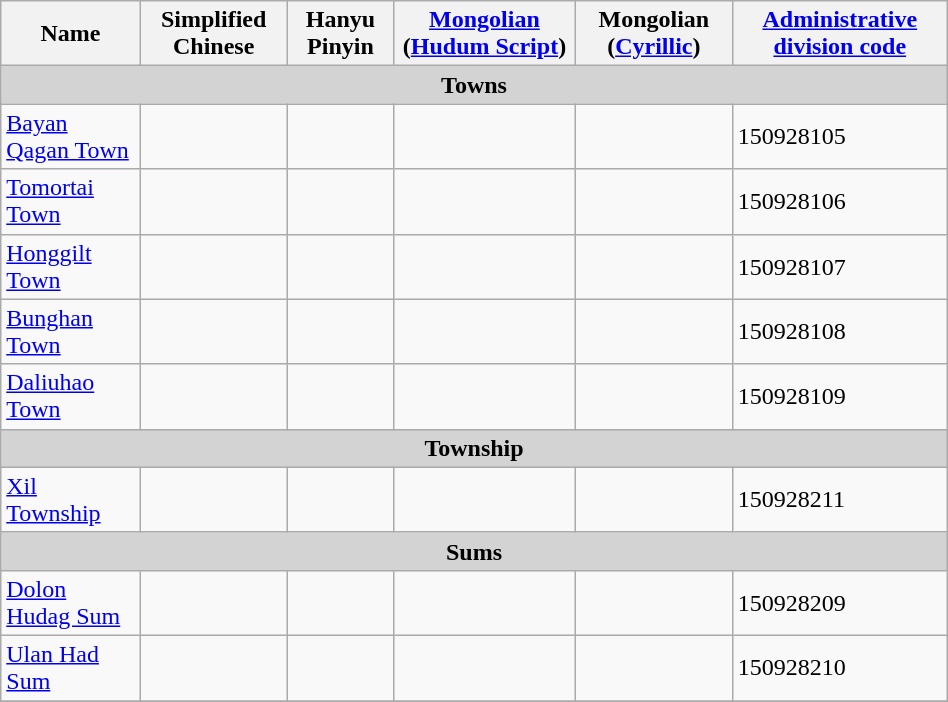<table class="wikitable" align="center" style="width:50%; border="1">
<tr>
<th>Name</th>
<th>Simplified Chinese</th>
<th>Hanyu Pinyin</th>
<th><a href='#'>Mongolian</a> (<a href='#'>Hudum Script</a>)</th>
<th>Mongolian (<a href='#'>Cyrillic</a>)</th>
<th><a href='#'>Administrative division code</a></th>
</tr>
<tr>
<td colspan="6"  style="text-align:center; background:#d3d3d3;"><strong>Towns</strong></td>
</tr>
<tr --------->
<td><a href='#'>Bayan Qagan Town</a></td>
<td></td>
<td></td>
<td></td>
<td></td>
<td>150928105</td>
</tr>
<tr>
<td><a href='#'>Tomortai Town</a></td>
<td></td>
<td></td>
<td></td>
<td></td>
<td>150928106</td>
</tr>
<tr>
<td><a href='#'>Honggilt Town</a></td>
<td></td>
<td></td>
<td></td>
<td></td>
<td>150928107</td>
</tr>
<tr>
<td><a href='#'>Bunghan Town</a></td>
<td></td>
<td></td>
<td></td>
<td></td>
<td>150928108</td>
</tr>
<tr>
<td><a href='#'>Daliuhao Town</a></td>
<td></td>
<td></td>
<td></td>
<td></td>
<td>150928109</td>
</tr>
<tr>
<td colspan="6"  style="text-align:center; background:#d3d3d3;"><strong>Township</strong></td>
</tr>
<tr --------->
<td><a href='#'>Xil Township</a></td>
<td></td>
<td></td>
<td></td>
<td></td>
<td>150928211</td>
</tr>
<tr>
<td colspan="6"  style="text-align:center; background:#d3d3d3;"><strong>Sums</strong></td>
</tr>
<tr --------->
<td><a href='#'>Dolon Hudag Sum</a></td>
<td></td>
<td></td>
<td></td>
<td></td>
<td>150928209</td>
</tr>
<tr>
<td><a href='#'>Ulan Had Sum</a></td>
<td></td>
<td></td>
<td></td>
<td></td>
<td>150928210</td>
</tr>
<tr>
</tr>
</table>
